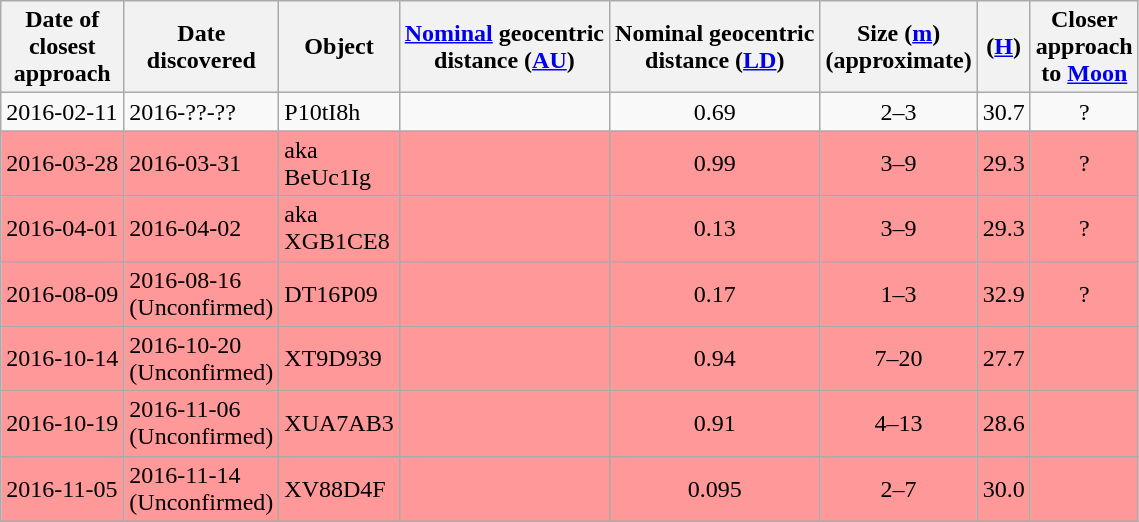<table class="wikitable sortable">
<tr>
<th>Date of<br>closest<br>approach</th>
<th>Date<br>discovered</th>
<th>Object</th>
<th><a href='#'>Nominal</a> geocentric<br>distance (<a href='#'>AU</a>)</th>
<th>Nominal geocentric<br>distance (<a href='#'>LD</a>)</th>
<th data-sort-type="number">Size (<a href='#'>m</a>)<br>(approximate)</th>
<th>(<a href='#'>H</a>)</th>
<th>Closer<br>approach<br>to <a href='#'>Moon</a></th>
</tr>
<tr>
<td>2016-02-11</td>
<td>2016-??-??</td>
<td>P10tI8h</td>
<td></td>
<td align="center">0.69</td>
<td align="center">2–3</td>
<td align="center">30.7</td>
<td align="center">?</td>
</tr>
<tr bgcolor="#ff9999">
<td>2016-03-28</td>
<td>2016-03-31 </td>
<td> aka<br>BeUc1Ig </td>
<td></td>
<td align="center">0.99</td>
<td align="center">3–9</td>
<td align="center">29.3</td>
<td align="center">?</td>
</tr>
<tr bgcolor="#ff9999">
<td>2016-04-01</td>
<td>2016-04-02 </td>
<td> aka<br>XGB1CE8 </td>
<td></td>
<td align="center">0.13</td>
<td align="center">3–9</td>
<td align="center">29.3</td>
<td align="center">?</td>
</tr>
<tr bgcolor="#ff9999">
<td>2016-08-09</td>
<td>2016-08-16 <br>(Unconfirmed)</td>
<td>DT16P09</td>
<td></td>
<td align="center">0.17</td>
<td align="center">1–3</td>
<td align="center">32.9</td>
<td align="center">?</td>
</tr>
<tr bgcolor="#ff9999">
<td>2016-10-14</td>
<td>2016-10-20 <br>(Unconfirmed)</td>
<td>XT9D939</td>
<td></td>
<td align="center">0.94</td>
<td align="center">7–20</td>
<td align="center">27.7</td>
<td></td>
</tr>
<tr bgcolor="#ff9999">
<td>2016-10-19</td>
<td>2016-11-06 <br>(Unconfirmed)</td>
<td>XUA7AB3</td>
<td></td>
<td align="center">0.91</td>
<td align="center">4–13</td>
<td align="center">28.6</td>
<td></td>
</tr>
<tr bgcolor="#ff9999">
<td>2016-11-05</td>
<td>2016-11-14 <br>(Unconfirmed)</td>
<td>XV88D4F</td>
<td></td>
<td align="center">0.095</td>
<td align="center">2–7</td>
<td align="center">30.0</td>
<td></td>
</tr>
</table>
